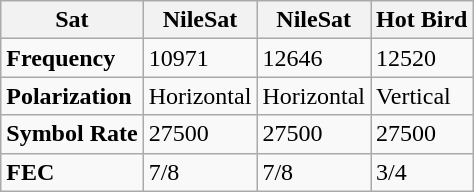<table class="wikitable">
<tr>
<th>Sat</th>
<th>NileSat</th>
<th>NileSat</th>
<th>Hot Bird</th>
</tr>
<tr>
<td><strong>Frequency</strong></td>
<td>10971</td>
<td>12646</td>
<td>12520</td>
</tr>
<tr>
<td><strong>Polarization</strong></td>
<td>Horizontal</td>
<td>Horizontal</td>
<td>Vertical</td>
</tr>
<tr>
<td><strong>Symbol Rate</strong></td>
<td>27500</td>
<td>27500</td>
<td>27500</td>
</tr>
<tr>
<td><strong>FEC</strong></td>
<td>7/8</td>
<td>7/8</td>
<td>3/4</td>
</tr>
</table>
